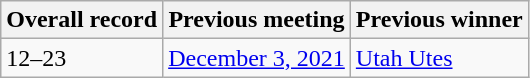<table class="wikitable">
<tr>
<th>Overall record</th>
<th>Previous meeting</th>
<th>Previous winner</th>
</tr>
<tr>
<td>12–23</td>
<td><a href='#'>December 3, 2021</a></td>
<td><a href='#'>Utah Utes</a></td>
</tr>
</table>
